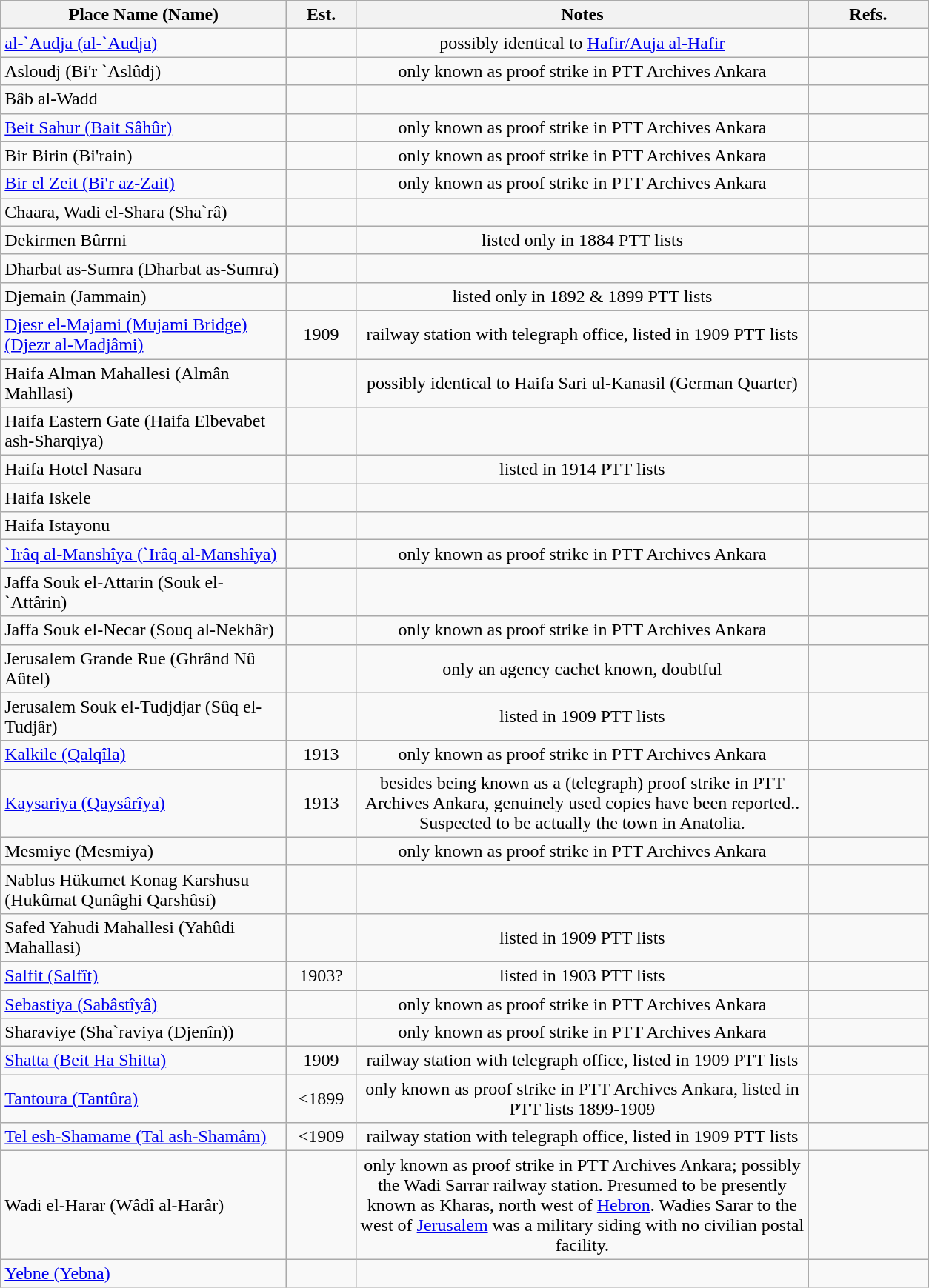<table class="wikitable">
<tr>
<th width="250">Place Name (Name)</th>
<th width="55">Est.</th>
<th width="400">Notes</th>
<th width="100">Refs.</th>
</tr>
<tr>
<td><a href='#'>al-`Audja (al-`Audja)</a></td>
<td align="center"> </td>
<td align="center">possibly identical to <a href='#'>Hafir/Auja al-Hafir</a></td>
<td align="center"></td>
</tr>
<tr>
<td>Asloudj (Bi'r `Aslûdj)</td>
<td align="center"> </td>
<td align="center">only known as proof strike in PTT Archives Ankara</td>
<td align="center"></td>
</tr>
<tr>
<td>Bâb al-Wadd</td>
<td align="center"> </td>
<td align="center"> </td>
<td align="center"></td>
</tr>
<tr>
<td><a href='#'>Beit Sahur (Bait Sâhûr)</a></td>
<td align="center"> </td>
<td align="center">only known as proof strike in PTT Archives Ankara</td>
<td align="center"></td>
</tr>
<tr>
<td>Bir Birin (Bi'rain)</td>
<td align="center"> </td>
<td align="center">only known as proof strike in PTT Archives Ankara</td>
<td align="center"></td>
</tr>
<tr>
<td><a href='#'>Bir el Zeit (Bi'r az-Zait)</a></td>
<td align="center"> </td>
<td align="center">only known as proof strike in PTT Archives Ankara</td>
<td align="center"></td>
</tr>
<tr>
<td>Chaara, Wadi el-Shara (Sha`râ)</td>
<td align="center"> </td>
<td align="center"> </td>
<td align="center"></td>
</tr>
<tr>
<td>Dekirmen Bûrrni</td>
<td align="center"> </td>
<td align="center">listed only in 1884 PTT lists</td>
<td align="center"></td>
</tr>
<tr>
<td>Dharbat as-Sumra (Dharbat as-Sumra)</td>
<td align="center"> </td>
<td align="center"> </td>
<td align="center"></td>
</tr>
<tr>
<td>Djemain (Jammain)</td>
<td align="center"> </td>
<td align="center">listed only in 1892 & 1899 PTT lists</td>
<td align="center"></td>
</tr>
<tr>
<td><a href='#'>Djesr el-Majami (Mujami Bridge) (Djezr al-Madjâmi)</a></td>
<td align="center">1909</td>
<td align="center">railway station with telegraph office, listed in 1909 PTT lists</td>
<td align="center"></td>
</tr>
<tr>
<td>Haifa Alman Mahallesi (Almân Mahllasi)</td>
<td align="center"> </td>
<td align="center">possibly identical to Haifa Sari ul-Kanasil (German Quarter)</td>
<td align="center"></td>
</tr>
<tr>
<td>Haifa Eastern Gate (Haifa Elbevabet ash-Sharqiya)</td>
<td align="center"> </td>
<td align="center"> </td>
<td align="center"></td>
</tr>
<tr>
<td>Haifa Hotel Nasara</td>
<td align="center"> </td>
<td align="center">listed in 1914 PTT lists</td>
<td align="center"></td>
</tr>
<tr>
<td>Haifa Iskele</td>
<td align="center"> </td>
<td align="center"> </td>
<td align="center"></td>
</tr>
<tr>
<td>Haifa Istayonu</td>
<td align="center"> </td>
<td align="center"> </td>
<td align="center"></td>
</tr>
<tr>
<td><a href='#'>`Irâq al-Manshîya (`Irâq al-Manshîya)</a></td>
<td align="center"> </td>
<td align="center">only known as proof strike in PTT Archives Ankara</td>
<td align="center"></td>
</tr>
<tr>
<td>Jaffa Souk el-Attarin (Souk el-`Attârin)</td>
<td align="center"> </td>
<td align="center"> </td>
<td align="center"></td>
</tr>
<tr>
<td>Jaffa Souk el-Necar (Souq al-Nekhâr)</td>
<td align="center"> </td>
<td align="center">only known as proof strike in PTT Archives Ankara</td>
<td align="center"></td>
</tr>
<tr>
<td>Jerusalem Grande Rue (Ghrând Nû Aûtel)</td>
<td align="center"> </td>
<td align="center">only an agency cachet known, doubtful</td>
<td align="center"></td>
</tr>
<tr>
<td>Jerusalem Souk el-Tudjdjar (Sûq el-Tudjâr)</td>
<td align="center"> </td>
<td align="center">listed in 1909 PTT lists</td>
<td align="center"></td>
</tr>
<tr>
<td><a href='#'>Kalkile (Qalqîla)</a></td>
<td align="center">1913</td>
<td align="center">only known as proof strike in PTT Archives Ankara</td>
<td align="center"></td>
</tr>
<tr>
<td><a href='#'>Kaysariya (Qaysârîya)</a></td>
<td align="center">1913</td>
<td align="center">besides being known as a (telegraph) proof strike in PTT Archives Ankara, genuinely used copies have been reported.. Suspected to be actually the town in Anatolia.</td>
<td align="center"></td>
</tr>
<tr>
<td>Mesmiye (Mesmiya)</td>
<td align="center"> </td>
<td align="center">only known as proof strike in PTT Archives Ankara</td>
<td align="center"></td>
</tr>
<tr>
<td>Nablus Hükumet Konag Karshusu (Hukûmat Qunâghi Qarshûsi)</td>
<td align="center"> </td>
<td align="center"> </td>
<td align="center"></td>
</tr>
<tr>
<td>Safed Yahudi Mahallesi (Yahûdi Mahallasi)</td>
<td align="center"> </td>
<td align="center">listed in 1909 PTT lists</td>
<td align="center"></td>
</tr>
<tr>
<td><a href='#'>Salfit (Salfît)</a></td>
<td align="center">1903?</td>
<td align="center">listed in 1903 PTT lists</td>
<td align="center"></td>
</tr>
<tr>
<td><a href='#'>Sebastiya (Sabâstîyâ)</a></td>
<td align="center"> </td>
<td align="center">only known as proof strike in PTT Archives Ankara</td>
<td align="center"></td>
</tr>
<tr>
<td>Sharaviye (Sha`raviya (Djenîn))</td>
<td align="center"> </td>
<td align="center">only known as proof strike in PTT Archives Ankara</td>
<td align="center"></td>
</tr>
<tr>
<td><a href='#'>Shatta (Beit Ha Shitta)</a></td>
<td align="center">1909</td>
<td align="center">railway station with telegraph office, listed in 1909 PTT lists</td>
<td align="center"></td>
</tr>
<tr>
<td><a href='#'>Tantoura (Tantûra)</a></td>
<td align="center"><1899</td>
<td align="center">only known as proof strike in PTT Archives Ankara, listed in PTT lists 1899-1909</td>
<td align="center"></td>
</tr>
<tr>
<td><a href='#'>Tel esh-Shamame (Tal ash-Shamâm)</a></td>
<td align="center"><1909</td>
<td align="center">railway station with telegraph office, listed in 1909 PTT lists</td>
<td align="center"></td>
</tr>
<tr>
<td>Wadi el-Harar (Wâdî al-Harâr)</td>
<td align="center"> </td>
<td align="center">only known as proof strike in PTT Archives Ankara; possibly the Wadi Sarrar railway station. Presumed to be presently known as Kharas, north west of <a href='#'>Hebron</a>. Wadies Sarar to the west of <a href='#'>Jerusalem</a> was a military siding with no civilian postal facility.</td>
<td align="center"></td>
</tr>
<tr>
<td><a href='#'>Yebne (Yebna)</a></td>
<td align="center"> </td>
<td align="center"> </td>
<td align="center"></td>
</tr>
</table>
